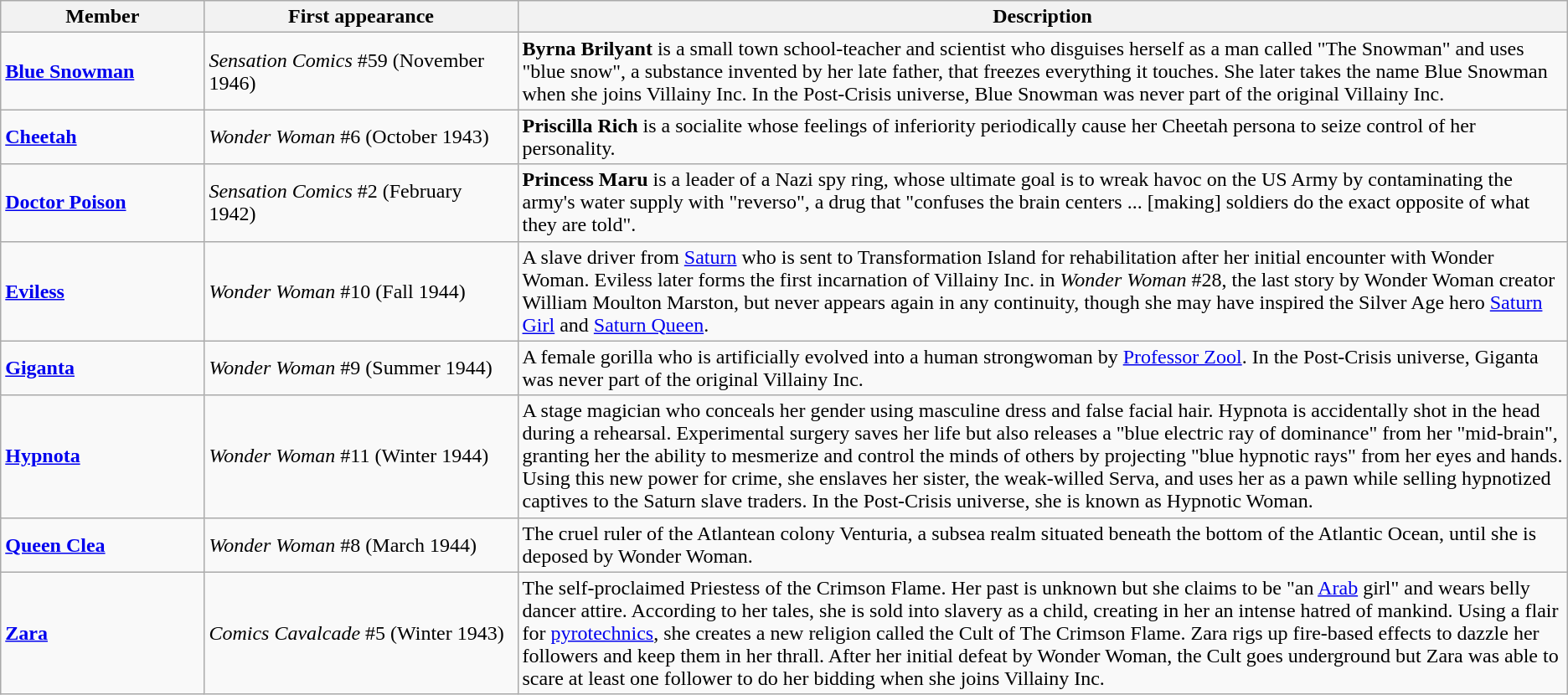<table class="wikitable">
<tr>
<th width="13%">Member</th>
<th width="20%">First appearance</th>
<th width="67%">Description</th>
</tr>
<tr>
<td><strong><a href='#'>Blue Snowman</a></strong></td>
<td><em>Sensation Comics</em> #59 (November 1946)</td>
<td><strong>Byrna Brilyant</strong> is a small town school-teacher and scientist who disguises herself as a man called "The Snowman" and uses "blue snow", a substance invented by her late father, that freezes everything it touches. She later takes the name Blue Snowman when she joins Villainy Inc. In the Post-Crisis universe, Blue Snowman was never part of the original Villainy Inc.</td>
</tr>
<tr>
<td><strong><a href='#'>Cheetah</a></strong></td>
<td><em>Wonder Woman</em> #6 (October 1943)</td>
<td><strong>Priscilla Rich</strong> is a socialite whose feelings of inferiority periodically cause her Cheetah persona to seize control of her personality.</td>
</tr>
<tr>
<td><strong><a href='#'>Doctor Poison</a></strong></td>
<td><em>Sensation Comics</em> #2 (February 1942)</td>
<td><strong>Princess Maru</strong> is a leader of a Nazi spy ring, whose ultimate goal is to wreak havoc on the US Army by contaminating the army's water supply with "reverso", a drug that "confuses the brain centers ... [making] soldiers do the exact opposite of what they are told".</td>
</tr>
<tr>
<td><strong><a href='#'>Eviless</a></strong></td>
<td><em>Wonder Woman</em> #10 (Fall 1944)</td>
<td>A slave driver from <a href='#'>Saturn</a> who is sent to Transformation Island for rehabilitation after her initial encounter with Wonder Woman. Eviless later forms the first incarnation of Villainy Inc. in <em>Wonder Woman</em> #28, the last story by Wonder Woman creator William Moulton Marston, but never appears again in any continuity, though she may have inspired the Silver Age hero <a href='#'>Saturn Girl</a> and <a href='#'>Saturn Queen</a>.</td>
</tr>
<tr>
<td><strong><a href='#'>Giganta</a></strong></td>
<td><em>Wonder Woman</em> #9 (Summer 1944)</td>
<td>A female gorilla who is artificially evolved into a human strongwoman by <a href='#'>Professor Zool</a>. In the Post-Crisis universe, Giganta was never part of the original Villainy Inc.</td>
</tr>
<tr>
<td><strong><a href='#'>Hypnota</a></strong></td>
<td><em>Wonder Woman</em> #11 (Winter 1944)</td>
<td>A stage magician who conceals her gender using masculine dress and false facial hair. Hypnota is accidentally shot in the head during a rehearsal. Experimental surgery saves her life but also releases a "blue electric ray of dominance" from her "mid-brain", granting her the ability to mesmerize and control the minds of others by projecting "blue hypnotic rays" from her eyes and hands. Using this new power for crime, she enslaves her sister, the weak-willed Serva, and uses her as a pawn while selling hypnotized captives to the Saturn slave traders. In the Post-Crisis universe, she is known as Hypnotic Woman.</td>
</tr>
<tr>
<td><strong><a href='#'>Queen Clea</a></strong></td>
<td><em>Wonder Woman</em> #8 (March 1944)</td>
<td>The cruel ruler of the Atlantean colony Venturia, a subsea realm situated beneath the bottom of the Atlantic Ocean, until she is deposed by Wonder Woman.</td>
</tr>
<tr>
<td><strong><a href='#'>Zara</a></strong></td>
<td><em>Comics Cavalcade</em> #5 (Winter 1943)</td>
<td>The self-proclaimed Priestess of the Crimson Flame. Her past is unknown but she claims to be "an <a href='#'>Arab</a> girl" and wears belly dancer attire. According to her tales, she is sold into slavery as a child, creating in her an intense hatred of mankind. Using a flair for <a href='#'>pyrotechnics</a>, she creates a new religion called the Cult of The Crimson Flame. Zara rigs up fire-based effects to dazzle her followers and keep them in her thrall. After her initial defeat by Wonder Woman, the Cult goes underground but Zara was able to scare at least one follower to do her bidding when she joins Villainy Inc.</td>
</tr>
</table>
